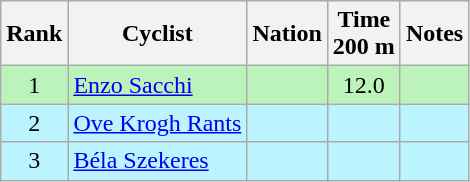<table class="wikitable sortable" style="text-align:center">
<tr>
<th>Rank</th>
<th>Cyclist</th>
<th>Nation</th>
<th>Time<br>200 m</th>
<th>Notes</th>
</tr>
<tr bgcolor=bbf3bb>
<td>1</td>
<td align=left><a href='#'>Enzo Sacchi</a></td>
<td align=left></td>
<td>12.0</td>
<td></td>
</tr>
<tr bgcolor=bbf3ff>
<td>2</td>
<td align=left><a href='#'>Ove Krogh Rants</a></td>
<td align=left></td>
<td></td>
<td></td>
</tr>
<tr bgcolor=bbf3ff>
<td>3</td>
<td align=left><a href='#'>Béla Szekeres</a></td>
<td align=left></td>
<td></td>
<td></td>
</tr>
</table>
